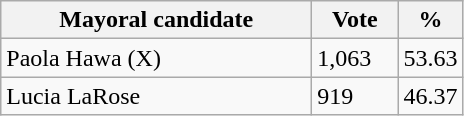<table class="wikitable">
<tr>
<th bgcolor="#DDDDFF" width="200px">Mayoral candidate</th>
<th bgcolor="#DDDDFF" width="50px">Vote</th>
<th bgcolor="#DDDDFF" width="30px">%</th>
</tr>
<tr>
<td>Paola Hawa (X)</td>
<td>1,063</td>
<td>53.63</td>
</tr>
<tr>
<td>Lucia LaRose</td>
<td>919</td>
<td>46.37</td>
</tr>
</table>
